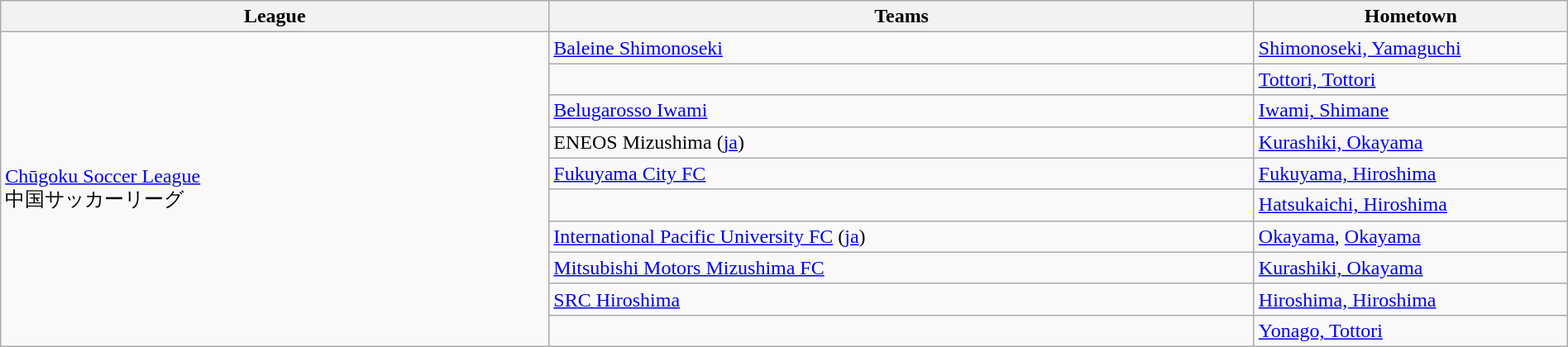<table class="wikitable" width=100%>
<tr>
<th width=35%>League</th>
<th width=45%>Teams</th>
<th width=20%>Hometown</th>
</tr>
<tr>
<td rowspan="10"><a href='#'>Chūgoku Soccer League</a><br>中国サッカーリーグ</td>
<td><a href='#'>Baleine Shimonoseki</a></td>
<td><a href='#'>Shimonoseki, Yamaguchi</a></td>
</tr>
<tr>
<td></td>
<td><a href='#'>Tottori, Tottori</a></td>
</tr>
<tr>
<td><a href='#'>Belugarosso Iwami</a></td>
<td><a href='#'>Iwami, Shimane</a></td>
</tr>
<tr>
<td>ENEOS Mizushima (<a href='#'>ja</a>) </td>
<td><a href='#'>Kurashiki, Okayama</a></td>
</tr>
<tr>
<td><a href='#'>Fukuyama City FC</a></td>
<td><a href='#'>Fukuyama, Hiroshima</a></td>
</tr>
<tr>
<td></td>
<td><a href='#'>Hatsukaichi, Hiroshima</a></td>
</tr>
<tr>
<td><a href='#'>International Pacific University FC</a> (<a href='#'>ja</a>)</td>
<td><a href='#'>Okayama</a>, <a href='#'>Okayama</a></td>
</tr>
<tr>
<td><a href='#'>Mitsubishi Motors Mizushima FC</a></td>
<td><a href='#'>Kurashiki, Okayama</a></td>
</tr>
<tr>
<td><a href='#'>SRC Hiroshima</a></td>
<td><a href='#'>Hiroshima, Hiroshima</a></td>
</tr>
<tr>
<td></td>
<td><a href='#'>Yonago, Tottori</a></td>
</tr>
</table>
